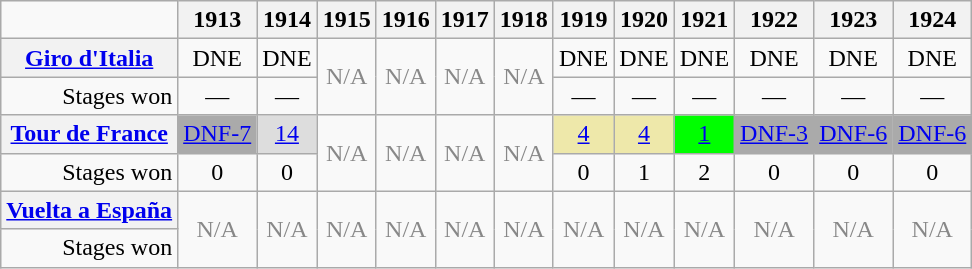<table class="wikitable">
<tr>
<td></td>
<th scope="col">1913</th>
<th scope="col">1914</th>
<th scope="col">1915</th>
<th scope="col">1916</th>
<th scope="col">1917</th>
<th scope="col">1918</th>
<th scope="col">1919</th>
<th scope="col">1920</th>
<th scope="col">1921</th>
<th scope="col">1922</th>
<th scope="col">1923</th>
<th scope="col">1924</th>
</tr>
<tr>
<th scope="row"><a href='#'>Giro d'Italia</a></th>
<td align="center">DNE</td>
<td align="center">DNE</td>
<td rowspan=2 align="center" style="color:#888888;">N/A</td>
<td rowspan=2 align="center" style="color:#888888;">N/A</td>
<td rowspan=2 align="center" style="color:#888888;">N/A</td>
<td rowspan=2 align="center" style="color:#888888;">N/A</td>
<td align="center">DNE</td>
<td align="center">DNE</td>
<td align="center">DNE</td>
<td align="center">DNE</td>
<td align="center">DNE</td>
<td align="center">DNE</td>
</tr>
<tr>
<td align="right">Stages won</td>
<td align="center">—</td>
<td align="center">—</td>
<td align="center">—</td>
<td align="center">—</td>
<td align="center">—</td>
<td align="center">—</td>
<td align="center">—</td>
<td align="center">—</td>
</tr>
<tr>
<th scope="row"><a href='#'>Tour de France</a></th>
<td align="center" style="background:#AAAAAA;"><a href='#'>DNF-7</a></td>
<td align="center" style="background:#DDDDDD;"><a href='#'>14</a></td>
<td rowspan=2 align="center" style="color:#888888;">N/A</td>
<td rowspan=2 align="center" style="color:#888888;">N/A</td>
<td rowspan=2 align="center" style="color:#888888;">N/A</td>
<td rowspan=2 align="center" style="color:#888888;">N/A</td>
<td align="center" style="background:#EEE8AA;"><a href='#'>4</a></td>
<td align="center" style="background:#EEE8AA;"><a href='#'>4</a></td>
<td align="center" style="background:#00ff00;"><a href='#'>1</a></td>
<td align="center" style="background:#AAAAAA;"><a href='#'>DNF-3</a></td>
<td align="center" style="background:#AAAAAA;"><a href='#'>DNF-6</a></td>
<td align="center" style="background:#AAAAAA;"><a href='#'>DNF-6</a></td>
</tr>
<tr>
<td align="right">Stages won</td>
<td align="center">0</td>
<td align="center">0</td>
<td align="center">0</td>
<td align="center">1</td>
<td align="center">2</td>
<td align="center">0</td>
<td align="center">0</td>
<td align="center">0</td>
</tr>
<tr>
<th scope="row"><a href='#'>Vuelta a España</a></th>
<td rowspan=2 align="center" style="color:#888888;">N/A</td>
<td rowspan=2 align="center" style="color:#888888;">N/A</td>
<td rowspan=2 align="center" style="color:#888888;">N/A</td>
<td rowspan=2 align="center" style="color:#888888;">N/A</td>
<td rowspan=2 align="center" style="color:#888888;">N/A</td>
<td rowspan=2 align="center" style="color:#888888;">N/A</td>
<td rowspan=2 align="center" style="color:#888888;">N/A</td>
<td rowspan=2 align="center" style="color:#888888;">N/A</td>
<td rowspan=2 align="center" style="color:#888888;">N/A</td>
<td rowspan=2 align="center" style="color:#888888;">N/A</td>
<td rowspan=2 align="center" style="color:#888888;">N/A</td>
<td rowspan=2 align="center" style="color:#888888;">N/A</td>
</tr>
<tr>
<td align="right">Stages won</td>
</tr>
</table>
